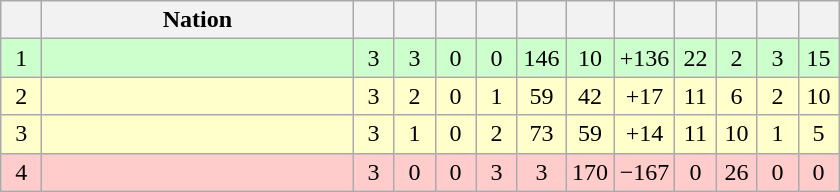<table class="wikitable" style="text-align: center">
<tr>
<th style="width:20px;"></th>
<th style="width:200px;">Nation</th>
<th style="width:20px;"></th>
<th style="width:20px;"></th>
<th style="width:20px;"></th>
<th style="width:20px;"></th>
<th style="width:25px;"></th>
<th style="width:25px;"></th>
<th style="width:25px;"></th>
<th style="width:20px;"></th>
<th style="width:20px;"></th>
<th style="width:20px;"></th>
<th style="width:20px;"></th>
</tr>
<tr style="background:#cfc;">
<td>1</td>
<td align="left"></td>
<td>3</td>
<td>3</td>
<td>0</td>
<td>0</td>
<td>146</td>
<td>10</td>
<td>+136</td>
<td>22</td>
<td>2</td>
<td>3</td>
<td>15</td>
</tr>
<tr style="background:#ffc;">
<td>2</td>
<td align="left"></td>
<td>3</td>
<td>2</td>
<td>0</td>
<td>1</td>
<td>59</td>
<td>42</td>
<td>+17</td>
<td>11</td>
<td>6</td>
<td>2</td>
<td>10</td>
</tr>
<tr style="background:#ffc;">
<td>3</td>
<td align="left"></td>
<td>3</td>
<td>1</td>
<td>0</td>
<td>2</td>
<td>73</td>
<td>59</td>
<td>+14</td>
<td>11</td>
<td>10</td>
<td>1</td>
<td>5</td>
</tr>
<tr style="background:#fcc;">
<td>4</td>
<td align="left"></td>
<td>3</td>
<td>0</td>
<td>0</td>
<td>3</td>
<td>3</td>
<td>170</td>
<td>−167</td>
<td>0</td>
<td>26</td>
<td>0</td>
<td>0</td>
</tr>
</table>
